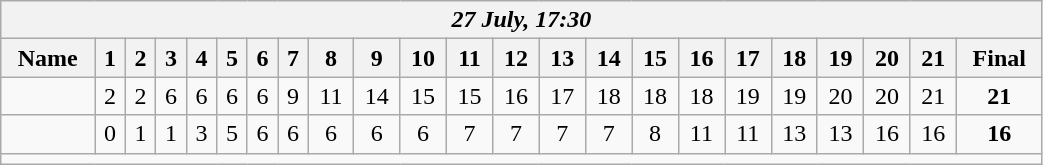<table class=wikitable style="text-align:center; width: 55%">
<tr>
<th colspan=24><em>27 July, 17:30</em></th>
</tr>
<tr>
<th>Name</th>
<th>1</th>
<th>2</th>
<th>3</th>
<th>4</th>
<th>5</th>
<th>6</th>
<th>7</th>
<th>8</th>
<th>9</th>
<th>10</th>
<th>11</th>
<th>12</th>
<th>13</th>
<th>14</th>
<th>15</th>
<th>16</th>
<th>17</th>
<th>18</th>
<th>19</th>
<th>20</th>
<th>21</th>
<th>Final</th>
</tr>
<tr>
<td align=left><strong></strong></td>
<td>2</td>
<td>2</td>
<td>6</td>
<td>6</td>
<td>6</td>
<td>6</td>
<td>9</td>
<td>11</td>
<td>14</td>
<td>15</td>
<td>15</td>
<td>16</td>
<td>17</td>
<td>18</td>
<td>18</td>
<td>18</td>
<td>19</td>
<td>19</td>
<td>20</td>
<td>20</td>
<td>21</td>
<td><strong>21</strong></td>
</tr>
<tr>
<td align=left></td>
<td>0</td>
<td>1</td>
<td>1</td>
<td>3</td>
<td>5</td>
<td>6</td>
<td>6</td>
<td>6</td>
<td>6</td>
<td>6</td>
<td>7</td>
<td>7</td>
<td>7</td>
<td>7</td>
<td>8</td>
<td>11</td>
<td>11</td>
<td>13</td>
<td>13</td>
<td>16</td>
<td>16</td>
<td><strong>16</strong></td>
</tr>
<tr>
<td colspan=24></td>
</tr>
</table>
